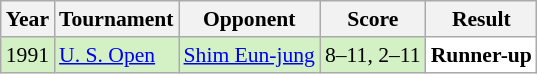<table class="sortable wikitable" style="font-size: 90%;">
<tr>
<th>Year</th>
<th>Tournament</th>
<th>Opponent</th>
<th>Score</th>
<th>Result</th>
</tr>
<tr style="background:#D4F1C5">
<td align="center">1991</td>
<td align="left"><a href='#'>U. S. Open</a></td>
<td align="left"> <a href='#'>Shim Eun-jung</a></td>
<td align="left">8–11, 2–11</td>
<td style="text-align:left; background:white"> <strong>Runner-up</strong></td>
</tr>
</table>
